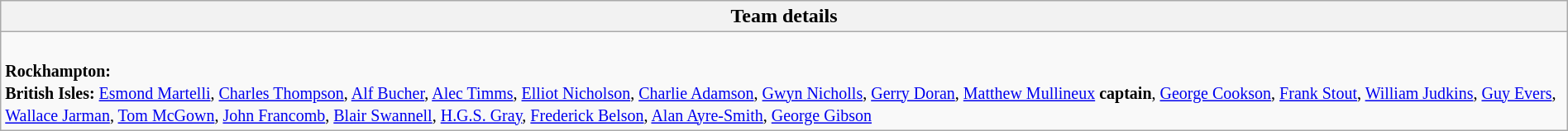<table class="wikitable collapsible collapsed" style="width:100%">
<tr>
<th>Team details</th>
</tr>
<tr>
<td><br><small><strong>Rockhampton:</strong><br>
<strong>British Isles:</strong> <a href='#'>Esmond Martelli</a>, <a href='#'>Charles Thompson</a>, <a href='#'>Alf Bucher</a>, <a href='#'>Alec Timms</a>, <a href='#'>Elliot Nicholson</a>, <a href='#'>Charlie Adamson</a>, <a href='#'>Gwyn Nicholls</a>, <a href='#'>Gerry Doran</a>, <a href='#'>Matthew Mullineux</a> <strong>captain</strong>, <a href='#'>George Cookson</a>, <a href='#'>Frank Stout</a>, <a href='#'>William Judkins</a>, <a href='#'>Guy Evers</a>, <a href='#'>Wallace Jarman</a>, <a href='#'>Tom McGown</a>, <a href='#'>John Francomb</a>, <a href='#'>Blair Swannell</a>, <a href='#'>H.G.S. Gray</a>, <a href='#'>Frederick Belson</a>, <a href='#'>Alan Ayre-Smith</a>, <a href='#'>George Gibson</a></small></td>
</tr>
</table>
